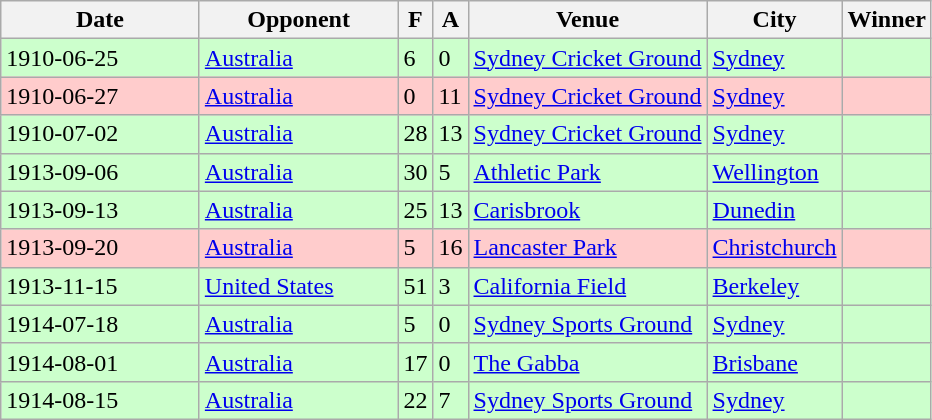<table class="wikitable sortable">
<tr>
<th width="125">Date</th>
<th width="125">Opponent</th>
<th>F</th>
<th>A</th>
<th>Venue</th>
<th>City</th>
<th>Winner</th>
</tr>
<tr bgcolor="#CCFFCC">
<td>1910-06-25</td>
<td><a href='#'>Australia</a></td>
<td>6</td>
<td>0</td>
<td><a href='#'>Sydney Cricket Ground</a></td>
<td><a href='#'>Sydney</a></td>
<td></td>
</tr>
<tr bgcolor="#FFCCCC">
<td>1910-06-27</td>
<td><a href='#'>Australia</a></td>
<td>0</td>
<td>11</td>
<td><a href='#'>Sydney Cricket Ground</a></td>
<td><a href='#'>Sydney</a></td>
<td></td>
</tr>
<tr bgcolor="#CCFFCC">
<td>1910-07-02</td>
<td><a href='#'>Australia</a></td>
<td>28</td>
<td>13</td>
<td><a href='#'>Sydney Cricket Ground</a></td>
<td><a href='#'>Sydney</a></td>
<td></td>
</tr>
<tr bgcolor="#CCFFCC">
<td>1913-09-06</td>
<td><a href='#'>Australia</a></td>
<td>30</td>
<td>5</td>
<td><a href='#'>Athletic Park</a></td>
<td><a href='#'>Wellington</a></td>
<td></td>
</tr>
<tr bgcolor="#CCFFCC">
<td>1913-09-13</td>
<td><a href='#'>Australia</a></td>
<td>25</td>
<td>13</td>
<td><a href='#'>Carisbrook</a></td>
<td><a href='#'>Dunedin</a></td>
<td></td>
</tr>
<tr bgcolor="#FFCCCC">
<td>1913-09-20</td>
<td><a href='#'>Australia</a></td>
<td>5</td>
<td>16</td>
<td><a href='#'>Lancaster Park</a></td>
<td><a href='#'>Christchurch</a></td>
<td></td>
</tr>
<tr bgcolor="#CCFFCC">
<td>1913-11-15</td>
<td><a href='#'>United States</a></td>
<td>51</td>
<td>3</td>
<td><a href='#'>California Field</a></td>
<td><a href='#'>Berkeley</a></td>
<td></td>
</tr>
<tr bgcolor="#CCFFCC">
<td>1914-07-18</td>
<td><a href='#'>Australia</a></td>
<td>5</td>
<td>0</td>
<td><a href='#'>Sydney Sports Ground</a></td>
<td><a href='#'>Sydney</a></td>
<td></td>
</tr>
<tr bgcolor="#CCFFCC">
<td>1914-08-01</td>
<td><a href='#'>Australia</a></td>
<td>17</td>
<td>0</td>
<td><a href='#'>The Gabba</a></td>
<td><a href='#'>Brisbane</a></td>
<td></td>
</tr>
<tr bgcolor="#CCFFCC">
<td>1914-08-15</td>
<td><a href='#'>Australia</a></td>
<td>22</td>
<td>7</td>
<td><a href='#'>Sydney Sports Ground</a></td>
<td><a href='#'>Sydney</a></td>
<td></td>
</tr>
</table>
